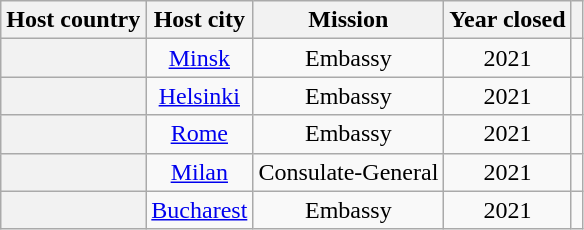<table class="wikitable plainrowheaders" style="text-align:center;">
<tr>
<th scope="col">Host country</th>
<th scope="col">Host city</th>
<th scope="col">Mission</th>
<th scope="col">Year closed</th>
<th scope="col"></th>
</tr>
<tr>
<th scope="row"></th>
<td><a href='#'>Minsk</a></td>
<td>Embassy</td>
<td>2021</td>
<td></td>
</tr>
<tr>
<th scope="row"></th>
<td><a href='#'>Helsinki</a></td>
<td>Embassy</td>
<td>2021</td>
<td></td>
</tr>
<tr>
<th scope="row"></th>
<td><a href='#'>Rome</a></td>
<td>Embassy</td>
<td>2021</td>
<td></td>
</tr>
<tr>
<th scope="row"></th>
<td><a href='#'>Milan</a></td>
<td>Consulate-General</td>
<td>2021</td>
<td></td>
</tr>
<tr>
<th scope="row"></th>
<td><a href='#'>Bucharest</a></td>
<td>Embassy</td>
<td>2021</td>
<td></td>
</tr>
</table>
